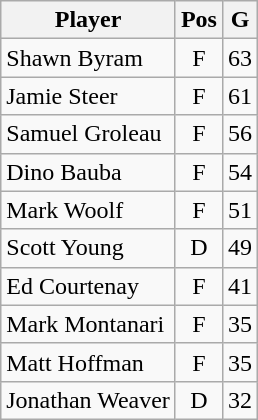<table class="wikitable">
<tr>
<th>Player</th>
<th>Pos</th>
<th>G</th>
</tr>
<tr style="text-align:center;">
<td style="text-align:left;"> Shawn Byram</td>
<td>F</td>
<td>63</td>
</tr>
<tr style="text-align:center;">
<td style="text-align:left;"> Jamie Steer</td>
<td>F</td>
<td>61</td>
</tr>
<tr style="text-align:center;">
<td style="text-align:left;"> Samuel Groleau</td>
<td>F</td>
<td>56</td>
</tr>
<tr style="text-align:center;">
<td style="text-align:left;"> Dino Bauba</td>
<td>F</td>
<td>54</td>
</tr>
<tr style="text-align:center;">
<td style="text-align:left;"> Mark Woolf</td>
<td>F</td>
<td>51</td>
</tr>
<tr style="text-align:center;">
<td style="text-align:left;"> Scott Young</td>
<td>D</td>
<td>49</td>
</tr>
<tr style="text-align:center;">
<td style="text-align:left;"> Ed Courtenay</td>
<td>F</td>
<td>41</td>
</tr>
<tr style="text-align:center;">
<td style="text-align:left;"> Mark Montanari</td>
<td>F</td>
<td>35</td>
</tr>
<tr style="text-align:center;">
<td style="text-align:left;"> Matt Hoffman</td>
<td>F</td>
<td>35</td>
</tr>
<tr style="text-align:center;">
<td style="text-align:left;"> Jonathan Weaver</td>
<td>D</td>
<td>32</td>
</tr>
</table>
